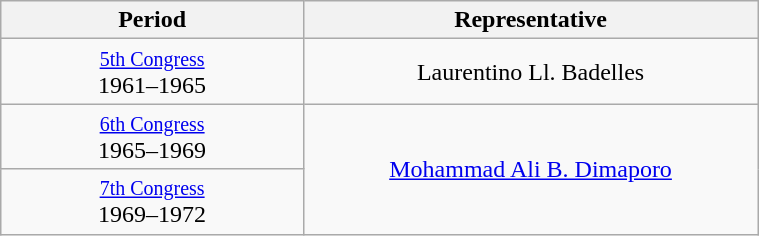<table class="wikitable" style="text-align:center; width:40%;">
<tr>
<th width="40%">Period</th>
<th>Representative</th>
</tr>
<tr>
<td><small><a href='#'>5th Congress</a></small><br>1961–1965</td>
<td>Laurentino Ll. Badelles</td>
</tr>
<tr>
<td><small><a href='#'>6th Congress</a></small><br>1965–1969</td>
<td rowspan="2"><a href='#'>Mohammad Ali B. Dimaporo</a></td>
</tr>
<tr>
<td><small><a href='#'>7th Congress</a></small><br>1969–1972</td>
</tr>
</table>
